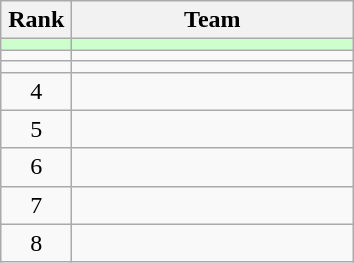<table class="wikitable" style="text-align: center;">
<tr>
<th width=40>Rank</th>
<th width=180>Team</th>
</tr>
<tr align=center bgcolor="#cfc">
<td></td>
<td style="text-align:left;"></td>
</tr>
<tr align=center>
<td></td>
<td style="text-align:left;"></td>
</tr>
<tr align=center>
<td></td>
<td style="text-align:left;"></td>
</tr>
<tr align=center>
<td>4</td>
<td style="text-align:left;"></td>
</tr>
<tr align=center>
<td>5</td>
<td style="text-align:left;"></td>
</tr>
<tr align=center>
<td>6</td>
<td style="text-align:left;"></td>
</tr>
<tr align=center>
<td>7</td>
<td style="text-align:left;"></td>
</tr>
<tr align=center>
<td>8</td>
<td style="text-align:left;"></td>
</tr>
</table>
